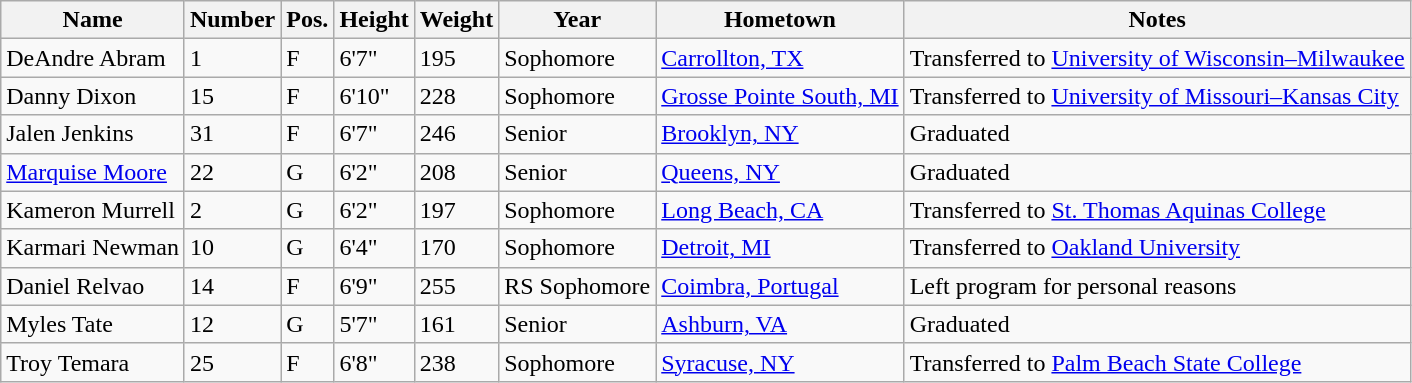<table class="wikitable sortable" border="1">
<tr>
<th>Name</th>
<th>Number</th>
<th>Pos.</th>
<th>Height</th>
<th>Weight</th>
<th>Year</th>
<th>Hometown</th>
<th class="unsortable">Notes</th>
</tr>
<tr>
<td sortname>DeAndre Abram</td>
<td>1</td>
<td>F</td>
<td>6'7"</td>
<td>195</td>
<td>Sophomore</td>
<td><a href='#'>Carrollton, TX</a></td>
<td>Transferred to <a href='#'>University of Wisconsin–Milwaukee</a></td>
</tr>
<tr>
<td sortname>Danny Dixon</td>
<td>15</td>
<td>F</td>
<td>6'10"</td>
<td>228</td>
<td>Sophomore</td>
<td><a href='#'>Grosse Pointe South, MI</a></td>
<td>Transferred to <a href='#'>University of Missouri–Kansas City</a></td>
</tr>
<tr>
<td sortname>Jalen Jenkins</td>
<td>31</td>
<td>F</td>
<td>6'7"</td>
<td>246</td>
<td>Senior</td>
<td><a href='#'>Brooklyn, NY</a></td>
<td>Graduated</td>
</tr>
<tr>
<td sortname><a href='#'>Marquise Moore</a></td>
<td>22</td>
<td>G</td>
<td>6'2"</td>
<td>208</td>
<td>Senior</td>
<td><a href='#'>Queens, NY</a></td>
<td>Graduated</td>
</tr>
<tr>
<td sortname>Kameron Murrell</td>
<td>2</td>
<td>G</td>
<td>6'2"</td>
<td>197</td>
<td>Sophomore</td>
<td><a href='#'>Long Beach, CA</a></td>
<td>Transferred to <a href='#'>St. Thomas Aquinas College</a></td>
</tr>
<tr>
<td sortname>Karmari Newman</td>
<td>10</td>
<td>G</td>
<td>6'4"</td>
<td>170</td>
<td>Sophomore</td>
<td><a href='#'>Detroit, MI</a></td>
<td>Transferred to <a href='#'>Oakland University</a></td>
</tr>
<tr>
<td sortname>Daniel Relvao</td>
<td>14</td>
<td>F</td>
<td>6'9"</td>
<td>255</td>
<td>RS Sophomore</td>
<td><a href='#'>Coimbra, Portugal</a></td>
<td>Left program for personal reasons</td>
</tr>
<tr>
<td sortname>Myles Tate</td>
<td>12</td>
<td>G</td>
<td>5'7"</td>
<td>161</td>
<td>Senior</td>
<td><a href='#'>Ashburn, VA</a></td>
<td>Graduated</td>
</tr>
<tr>
<td sortname>Troy Temara</td>
<td>25</td>
<td>F</td>
<td>6'8"</td>
<td>238</td>
<td>Sophomore</td>
<td><a href='#'>Syracuse, NY</a></td>
<td>Transferred to <a href='#'>Palm Beach State College</a></td>
</tr>
</table>
